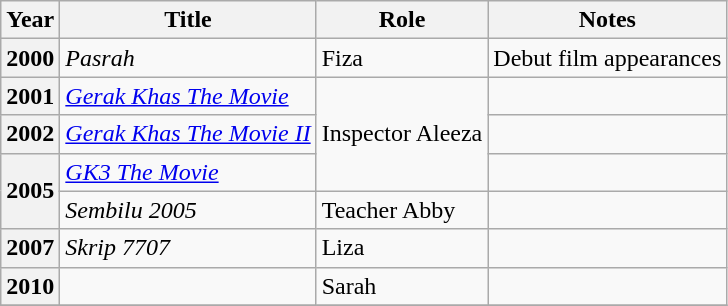<table class="wikitable">
<tr>
<th>Year</th>
<th>Title</th>
<th>Role</th>
<th>Notes</th>
</tr>
<tr>
<th>2000</th>
<td><em>Pasrah</em></td>
<td>Fiza</td>
<td>Debut film appearances</td>
</tr>
<tr>
<th>2001</th>
<td><em><a href='#'>Gerak Khas The Movie</a></em></td>
<td rowspan="3">Inspector Aleeza</td>
<td></td>
</tr>
<tr>
<th>2002</th>
<td><em><a href='#'>Gerak Khas The Movie II</a></em></td>
<td></td>
</tr>
<tr>
<th rowspan="2">2005</th>
<td><em><a href='#'>GK3 The Movie</a></em></td>
<td></td>
</tr>
<tr>
<td><em>Sembilu 2005</em></td>
<td>Teacher Abby</td>
<td></td>
</tr>
<tr>
<th>2007</th>
<td><em>Skrip 7707</em></td>
<td>Liza</td>
<td></td>
</tr>
<tr>
<th>2010</th>
<td><em></em></td>
<td>Sarah</td>
<td></td>
</tr>
<tr>
</tr>
</table>
